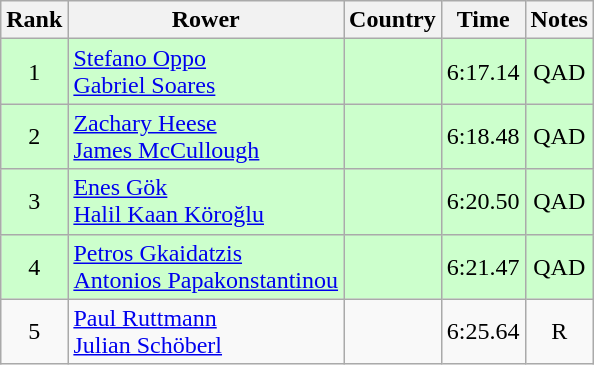<table class="wikitable" style="text-align:center">
<tr>
<th>Rank</th>
<th>Rower</th>
<th>Country</th>
<th>Time</th>
<th>Notes</th>
</tr>
<tr bgcolor=ccffcc>
<td>1</td>
<td align="left"><a href='#'>Stefano Oppo</a><br><a href='#'>Gabriel Soares</a></td>
<td align="left"></td>
<td>6:17.14</td>
<td>QAD</td>
</tr>
<tr bgcolor=ccffcc>
<td>2</td>
<td align="left"><a href='#'>Zachary Heese</a><br><a href='#'>James McCullough</a></td>
<td align="left"></td>
<td>6:18.48</td>
<td>QAD</td>
</tr>
<tr bgcolor=ccffcc>
<td>3</td>
<td align="left"><a href='#'>Enes Gök</a><br><a href='#'>Halil Kaan Köroğlu</a></td>
<td align="left"></td>
<td>6:20.50</td>
<td>QAD</td>
</tr>
<tr bgcolor=ccffcc>
<td>4</td>
<td align="left"><a href='#'>Petros Gkaidatzis</a><br><a href='#'>Antonios Papakonstantinou</a></td>
<td align="left"></td>
<td>6:21.47</td>
<td>QAD</td>
</tr>
<tr>
<td>5</td>
<td align="left"><a href='#'>Paul Ruttmann</a><br><a href='#'>Julian Schöberl</a></td>
<td align="left"></td>
<td>6:25.64</td>
<td>R</td>
</tr>
</table>
